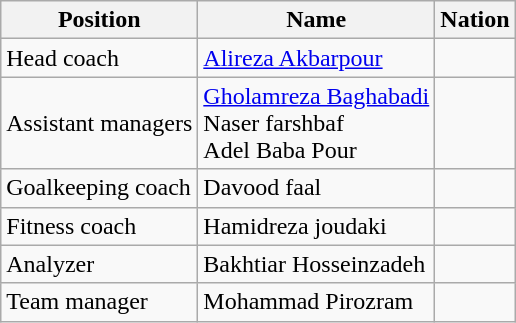<table class="wikitable">
<tr>
<th>Position</th>
<th>Name</th>
<th>Nation</th>
</tr>
<tr>
<td>Head coach</td>
<td><a href='#'>Alireza Akbarpour</a></td>
<td></td>
</tr>
<tr>
<td>Assistant managers</td>
<td><a href='#'>Gholamreza Baghabadi</a><br>Naser farshbaf<br>Adel Baba Pour</td>
<td></td>
</tr>
<tr>
<td>Goalkeeping coach</td>
<td>Davood faal</td>
<td></td>
</tr>
<tr>
<td>Fitness coach</td>
<td>Hamidreza joudaki</td>
<td></td>
</tr>
<tr>
<td>Analyzer</td>
<td>Bakhtiar Hosseinzadeh</td>
<td></td>
</tr>
<tr>
<td>Team manager</td>
<td>Mohammad Pirozram</td>
<td></td>
</tr>
</table>
